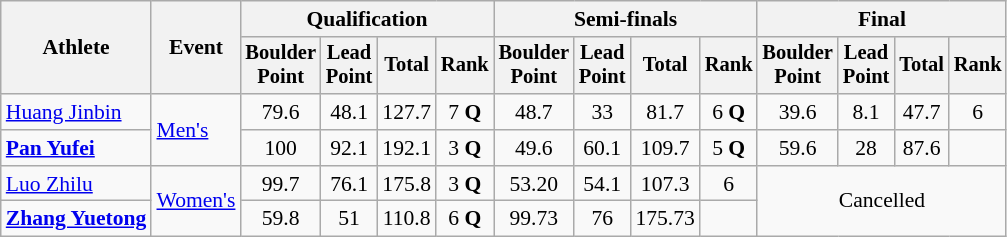<table class=wikitable style="font-size:90%; text-align:center;">
<tr>
<th rowspan="2">Athlete</th>
<th rowspan="2">Event</th>
<th colspan=4>Qualification</th>
<th colspan=4>Semi-finals</th>
<th colspan=4>Final</th>
</tr>
<tr style="font-size:95%">
<th>Boulder<br>Point</th>
<th>Lead<br>Point</th>
<th>Total</th>
<th>Rank</th>
<th>Boulder<br>Point</th>
<th>Lead<br>Point</th>
<th>Total</th>
<th>Rank</th>
<th>Boulder<br>Point</th>
<th>Lead<br>Point</th>
<th>Total</th>
<th>Rank</th>
</tr>
<tr>
<td align=left><a href='#'>Huang Jinbin</a></td>
<td align=left rowspan=2><a href='#'>Men's</a></td>
<td>79.6</td>
<td>48.1</td>
<td>127.7</td>
<td>7 <strong>Q</strong></td>
<td>48.7</td>
<td>33</td>
<td>81.7</td>
<td>6 <strong>Q</strong></td>
<td>39.6</td>
<td>8.1</td>
<td>47.7</td>
<td>6</td>
</tr>
<tr>
<td align=left><strong><a href='#'>Pan Yufei</a></strong></td>
<td>100</td>
<td>92.1</td>
<td>192.1</td>
<td>3 <strong>Q</strong></td>
<td>49.6</td>
<td>60.1</td>
<td>109.7</td>
<td>5 <strong>Q</strong></td>
<td>59.6</td>
<td>28</td>
<td>87.6</td>
<td></td>
</tr>
<tr>
<td align=left><a href='#'>Luo Zhilu</a></td>
<td align=left rowspan=2><a href='#'>Women's</a></td>
<td>99.7</td>
<td>76.1</td>
<td>175.8</td>
<td>3 <strong>Q</strong></td>
<td>53.20</td>
<td>54.1</td>
<td>107.3</td>
<td>6</td>
<td colspan=4 rowspan=2>Cancelled</td>
</tr>
<tr>
<td align=left><strong><a href='#'>Zhang Yuetong</a></strong></td>
<td>59.8</td>
<td>51</td>
<td>110.8</td>
<td>6 <strong>Q</strong></td>
<td>99.73</td>
<td>76</td>
<td>175.73</td>
<td></td>
</tr>
</table>
